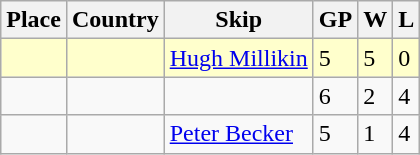<table class="wikitable">
<tr>
<th>Place</th>
<th>Country</th>
<th>Skip</th>
<th>GP</th>
<th>W</th>
<th>L</th>
</tr>
<tr bgcolor=#ffffcc>
<td></td>
<td></td>
<td><a href='#'>Hugh Millikin</a></td>
<td>5</td>
<td>5</td>
<td>0</td>
</tr>
<tr>
<td></td>
<td></td>
<td></td>
<td>6</td>
<td>2</td>
<td>4</td>
</tr>
<tr>
<td></td>
<td></td>
<td><a href='#'>Peter Becker</a></td>
<td>5</td>
<td>1</td>
<td>4</td>
</tr>
</table>
